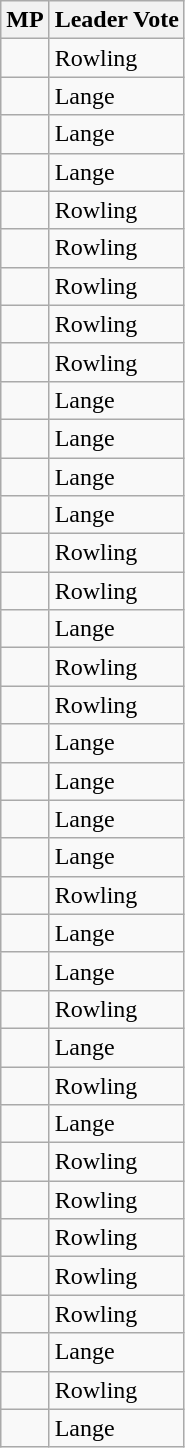<table class="wikitable sortable">
<tr>
<th>MP</th>
<th>Leader Vote</th>
</tr>
<tr>
<td></td>
<td>Rowling</td>
</tr>
<tr>
<td></td>
<td>Lange</td>
</tr>
<tr>
<td></td>
<td>Lange</td>
</tr>
<tr>
<td></td>
<td>Lange</td>
</tr>
<tr>
<td></td>
<td>Rowling</td>
</tr>
<tr>
<td></td>
<td>Rowling</td>
</tr>
<tr>
<td></td>
<td>Rowling</td>
</tr>
<tr>
<td></td>
<td>Rowling</td>
</tr>
<tr>
<td></td>
<td>Rowling</td>
</tr>
<tr>
<td></td>
<td>Lange</td>
</tr>
<tr>
<td></td>
<td>Lange</td>
</tr>
<tr>
<td></td>
<td>Lange</td>
</tr>
<tr>
<td></td>
<td>Lange</td>
</tr>
<tr>
<td></td>
<td>Rowling</td>
</tr>
<tr>
<td></td>
<td>Rowling</td>
</tr>
<tr>
<td></td>
<td>Lange</td>
</tr>
<tr>
<td></td>
<td>Rowling</td>
</tr>
<tr>
<td></td>
<td>Rowling</td>
</tr>
<tr>
<td></td>
<td>Lange</td>
</tr>
<tr>
<td></td>
<td>Lange</td>
</tr>
<tr>
<td></td>
<td>Lange</td>
</tr>
<tr>
<td></td>
<td>Lange</td>
</tr>
<tr>
<td></td>
<td>Rowling</td>
</tr>
<tr>
<td></td>
<td>Lange</td>
</tr>
<tr>
<td></td>
<td>Lange</td>
</tr>
<tr>
<td></td>
<td>Rowling</td>
</tr>
<tr>
<td></td>
<td>Lange</td>
</tr>
<tr>
<td></td>
<td>Rowling</td>
</tr>
<tr>
<td></td>
<td>Lange</td>
</tr>
<tr>
<td></td>
<td>Rowling</td>
</tr>
<tr>
<td></td>
<td>Rowling</td>
</tr>
<tr>
<td></td>
<td>Rowling</td>
</tr>
<tr>
<td></td>
<td>Rowling</td>
</tr>
<tr>
<td></td>
<td>Rowling</td>
</tr>
<tr>
<td></td>
<td>Lange</td>
</tr>
<tr>
<td></td>
<td>Rowling</td>
</tr>
<tr>
<td></td>
<td>Lange</td>
</tr>
</table>
